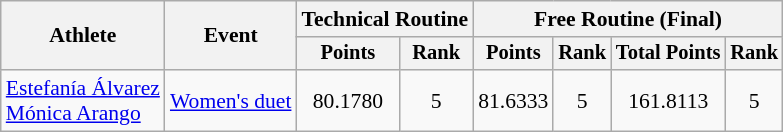<table class=wikitable style="font-size:90%">
<tr>
<th rowspan="2">Athlete</th>
<th rowspan="2">Event</th>
<th colspan="2">Technical Routine</th>
<th colspan="4">Free Routine (Final)</th>
</tr>
<tr style="font-size:95%">
<th>Points</th>
<th>Rank</th>
<th>Points</th>
<th>Rank</th>
<th>Total Points</th>
<th>Rank</th>
</tr>
<tr align=center>
<td align=left><a href='#'>Estefanía Álvarez</a><br><a href='#'>Mónica Arango</a></td>
<td align=left><a href='#'>Women's duet</a></td>
<td>80.1780</td>
<td>5</td>
<td>81.6333</td>
<td>5</td>
<td>161.8113</td>
<td>5</td>
</tr>
</table>
